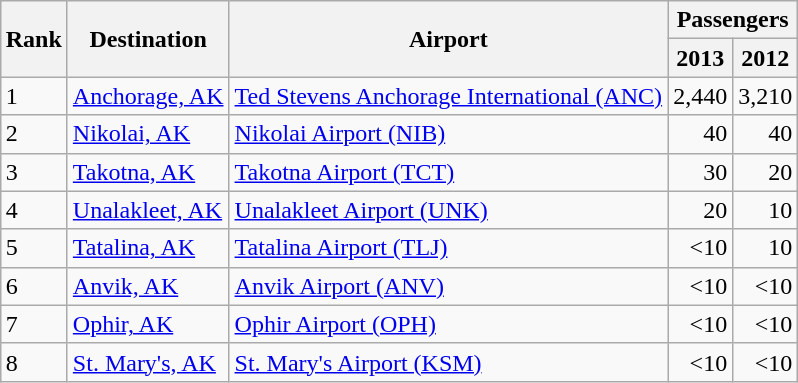<table class="wikitable" style="margin:1em auto;">
<tr>
<th rowspan="2">Rank</th>
<th rowspan="2">Destination</th>
<th rowspan="2">Airport</th>
<th colspan="2">Passengers</th>
</tr>
<tr>
<th>2013</th>
<th>2012</th>
</tr>
<tr>
<td>1</td>
<td><a href='#'>Anchorage, AK</a></td>
<td><a href='#'>Ted Stevens Anchorage International (ANC)</a></td>
<td align="right">2,440</td>
<td align="right">3,210</td>
</tr>
<tr>
<td>2</td>
<td><a href='#'>Nikolai, AK</a></td>
<td><a href='#'>Nikolai Airport (NIB)</a></td>
<td align="right">40</td>
<td align="right">40</td>
</tr>
<tr>
<td>3</td>
<td><a href='#'>Takotna, AK</a></td>
<td><a href='#'>Takotna Airport (TCT)</a></td>
<td align="right">30</td>
<td align="right">20</td>
</tr>
<tr>
<td>4</td>
<td><a href='#'>Unalakleet, AK</a></td>
<td><a href='#'>Unalakleet Airport (UNK)</a></td>
<td align="right">20</td>
<td align="right">10</td>
</tr>
<tr>
<td>5</td>
<td><a href='#'>Tatalina, AK</a></td>
<td><a href='#'>Tatalina Airport (TLJ)</a></td>
<td align="right"><10</td>
<td align="right">10</td>
</tr>
<tr>
<td>6</td>
<td><a href='#'>Anvik, AK</a></td>
<td><a href='#'>Anvik Airport (ANV)</a></td>
<td align="right"><10</td>
<td align="right"><10</td>
</tr>
<tr>
<td>7</td>
<td><a href='#'>Ophir, AK</a></td>
<td><a href='#'>Ophir Airport (OPH)</a></td>
<td align="right"><10</td>
<td align="right"><10</td>
</tr>
<tr>
<td>8</td>
<td><a href='#'>St. Mary's, AK</a></td>
<td><a href='#'>St. Mary's Airport (KSM)</a></td>
<td align="right"><10</td>
<td align="right"><10</td>
</tr>
</table>
